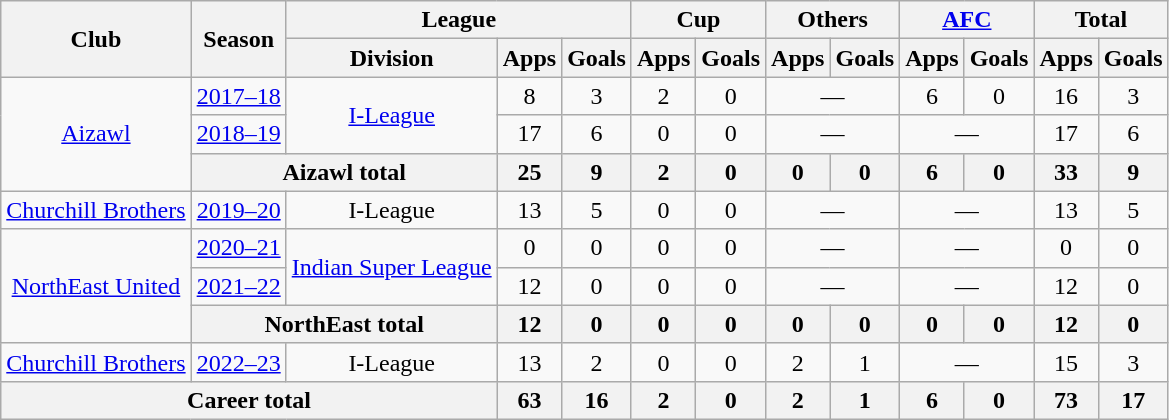<table class="wikitable" style="text-align: center;">
<tr>
<th rowspan="2">Club</th>
<th rowspan="2">Season</th>
<th colspan="3">League</th>
<th colspan="2">Cup</th>
<th colspan="2">Others</th>
<th colspan="2"><a href='#'>AFC</a></th>
<th colspan="2">Total</th>
</tr>
<tr>
<th>Division</th>
<th>Apps</th>
<th>Goals</th>
<th>Apps</th>
<th>Goals</th>
<th>Apps</th>
<th>Goals</th>
<th>Apps</th>
<th>Goals</th>
<th>Apps</th>
<th>Goals</th>
</tr>
<tr>
<td rowspan="3"><a href='#'>Aizawl</a></td>
<td><a href='#'>2017–18</a></td>
<td rowspan="2"><a href='#'>I-League</a></td>
<td>8</td>
<td>3</td>
<td>2</td>
<td>0</td>
<td colspan="2">—</td>
<td>6</td>
<td>0</td>
<td>16</td>
<td>3</td>
</tr>
<tr>
<td><a href='#'>2018–19</a></td>
<td>17</td>
<td>6</td>
<td>0</td>
<td>0</td>
<td colspan="2">—</td>
<td colspan="2">—</td>
<td>17</td>
<td>6</td>
</tr>
<tr>
<th colspan="2">Aizawl total</th>
<th>25</th>
<th>9</th>
<th>2</th>
<th>0</th>
<th>0</th>
<th>0</th>
<th>6</th>
<th>0</th>
<th>33</th>
<th>9</th>
</tr>
<tr>
<td rowspan="1"><a href='#'>Churchill Brothers</a></td>
<td><a href='#'>2019–20</a></td>
<td rowspan="1">I-League</td>
<td>13</td>
<td>5</td>
<td>0</td>
<td>0</td>
<td colspan="2">—</td>
<td colspan="2">—</td>
<td>13</td>
<td>5</td>
</tr>
<tr>
<td rowspan="3"><a href='#'>NorthEast United</a></td>
<td><a href='#'>2020–21</a></td>
<td rowspan="2"><a href='#'>Indian Super League</a></td>
<td>0</td>
<td>0</td>
<td>0</td>
<td>0</td>
<td colspan="2">—</td>
<td colspan="2">—</td>
<td>0</td>
<td>0</td>
</tr>
<tr>
<td><a href='#'>2021–22</a></td>
<td>12</td>
<td>0</td>
<td>0</td>
<td>0</td>
<td colspan="2">—</td>
<td colspan="2">—</td>
<td>12</td>
<td>0</td>
</tr>
<tr>
<th colspan="2">NorthEast total</th>
<th>12</th>
<th>0</th>
<th>0</th>
<th>0</th>
<th>0</th>
<th>0</th>
<th>0</th>
<th>0</th>
<th>12</th>
<th>0</th>
</tr>
<tr>
<td rowspan="1"><a href='#'>Churchill Brothers</a></td>
<td><a href='#'>2022–23</a></td>
<td rowspan="1">I-League</td>
<td>13</td>
<td>2</td>
<td>0</td>
<td>0</td>
<td>2</td>
<td>1</td>
<td colspan="2">—</td>
<td>15</td>
<td>3</td>
</tr>
<tr>
<th colspan="3">Career total</th>
<th>63</th>
<th>16</th>
<th>2</th>
<th>0</th>
<th>2</th>
<th>1</th>
<th>6</th>
<th>0</th>
<th>73</th>
<th>17</th>
</tr>
</table>
